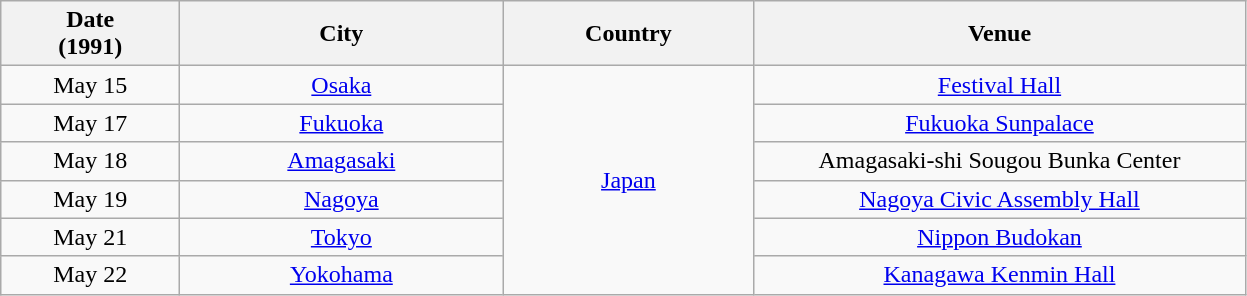<table class="wikitable sortable plainrowheaders" style="text-align:center;">
<tr>
<th scope="col" style="width:7em;">Date<br>(1991)</th>
<th scope="col" style="width:13em;">City</th>
<th scope="col" style="width:10em;">Country</th>
<th scope="col" style="width:20em;">Venue</th>
</tr>
<tr>
<td>May 15</td>
<td><a href='#'>Osaka</a></td>
<td rowspan="6"><a href='#'>Japan</a></td>
<td><a href='#'>Festival Hall</a></td>
</tr>
<tr>
<td>May 17</td>
<td><a href='#'>Fukuoka</a></td>
<td><a href='#'>Fukuoka Sunpalace</a></td>
</tr>
<tr>
<td>May 18</td>
<td><a href='#'>Amagasaki</a></td>
<td>Amagasaki-shi Sougou Bunka Center</td>
</tr>
<tr>
<td>May 19</td>
<td><a href='#'>Nagoya</a></td>
<td><a href='#'>Nagoya Civic Assembly Hall</a></td>
</tr>
<tr>
<td>May 21</td>
<td><a href='#'>Tokyo</a></td>
<td><a href='#'>Nippon Budokan</a></td>
</tr>
<tr>
<td>May 22</td>
<td><a href='#'>Yokohama</a></td>
<td><a href='#'>Kanagawa Kenmin Hall</a></td>
</tr>
</table>
